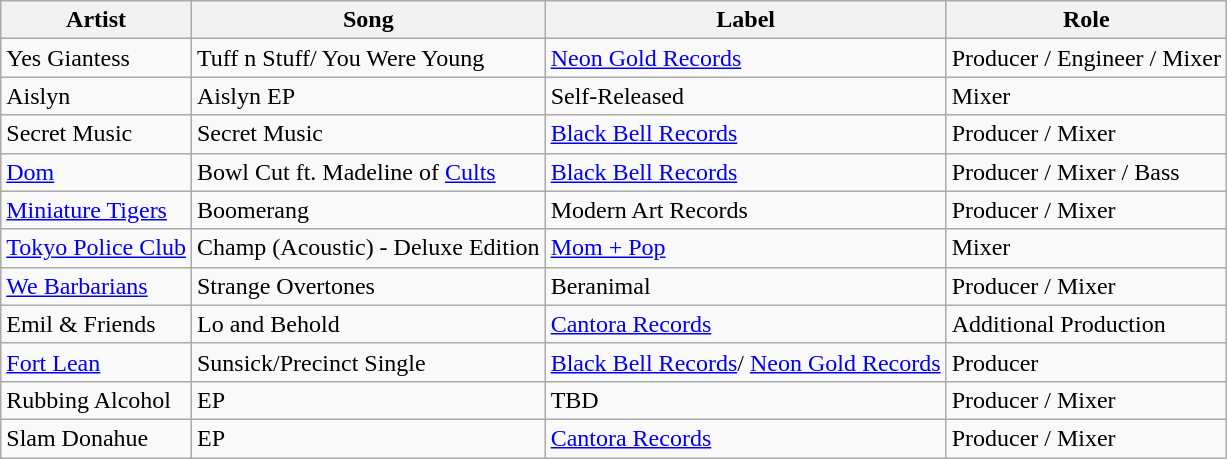<table class="wikitable">
<tr>
<th>Artist</th>
<th>Song</th>
<th>Label</th>
<th>Role</th>
</tr>
<tr>
<td>Yes Giantess</td>
<td>Tuff n Stuff/ You Were Young</td>
<td><a href='#'>Neon Gold Records</a></td>
<td>Producer / Engineer / Mixer</td>
</tr>
<tr>
<td>Aislyn</td>
<td>Aislyn EP</td>
<td>Self-Released</td>
<td>Mixer</td>
</tr>
<tr>
<td>Secret Music</td>
<td>Secret Music</td>
<td><a href='#'>Black Bell Records</a></td>
<td>Producer / Mixer</td>
</tr>
<tr>
<td><a href='#'>Dom</a></td>
<td>Bowl Cut ft. Madeline of <a href='#'>Cults</a></td>
<td><a href='#'>Black Bell Records</a></td>
<td>Producer / Mixer / Bass</td>
</tr>
<tr>
<td><a href='#'>Miniature Tigers</a></td>
<td>Boomerang</td>
<td>Modern Art Records</td>
<td>Producer / Mixer</td>
</tr>
<tr>
<td><a href='#'>Tokyo Police Club</a></td>
<td>Champ (Acoustic) - Deluxe Edition</td>
<td><a href='#'>Mom + Pop</a></td>
<td>Mixer</td>
</tr>
<tr>
<td><a href='#'>We Barbarians</a></td>
<td>Strange Overtones</td>
<td>Beranimal</td>
<td>Producer / Mixer</td>
</tr>
<tr>
<td>Emil & Friends</td>
<td>Lo and Behold</td>
<td><a href='#'>Cantora Records</a></td>
<td>Additional Production</td>
</tr>
<tr>
<td><a href='#'>Fort Lean</a></td>
<td>Sunsick/Precinct Single</td>
<td><a href='#'>Black Bell Records</a>/ <a href='#'>Neon Gold Records</a></td>
<td>Producer</td>
</tr>
<tr>
<td>Rubbing Alcohol</td>
<td>EP</td>
<td>TBD</td>
<td>Producer / Mixer</td>
</tr>
<tr>
<td>Slam Donahue</td>
<td>EP</td>
<td><a href='#'>Cantora Records</a></td>
<td>Producer / Mixer</td>
</tr>
</table>
